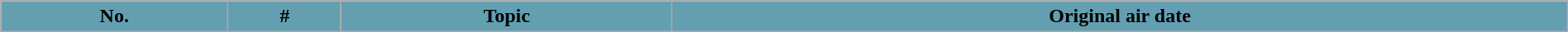<table class="wikitable plainrowheaders" style="width:100%; margin:auto; background:#fff;">
<tr>
<th style="background:#639FB1; color:#000; text-align:center;">No.</th>
<th ! style="background:#639FB1; color:#000; text-align:center;">#</th>
<th ! style="background:#639FB1; color:#000; text-align:center;">Topic</th>
<th ! style="background:#639FB1; color:#000; text-align:center;">Original air date<br>











</th>
</tr>
</table>
